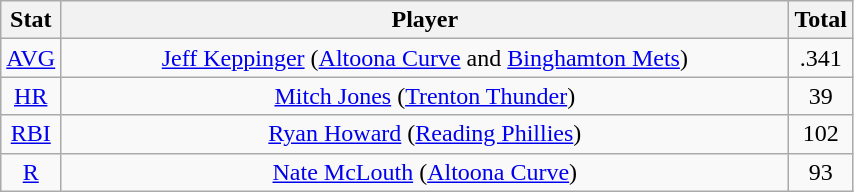<table class="wikitable" width="45%" style="text-align:center;">
<tr>
<th width="5%">Stat</th>
<th width="150%">Player</th>
<th width="5%">Total</th>
</tr>
<tr>
<td><a href='#'>AVG</a></td>
<td><a href='#'>Jeff Keppinger</a> (<a href='#'>Altoona Curve</a> and <a href='#'>Binghamton Mets</a>)</td>
<td>.341</td>
</tr>
<tr>
<td><a href='#'>HR</a></td>
<td><a href='#'>Mitch Jones</a> (<a href='#'>Trenton Thunder</a>)</td>
<td>39</td>
</tr>
<tr>
<td><a href='#'>RBI</a></td>
<td><a href='#'>Ryan Howard</a> (<a href='#'>Reading Phillies</a>)</td>
<td>102</td>
</tr>
<tr>
<td><a href='#'>R</a></td>
<td><a href='#'>Nate McLouth</a> (<a href='#'>Altoona Curve</a>)</td>
<td>93</td>
</tr>
</table>
